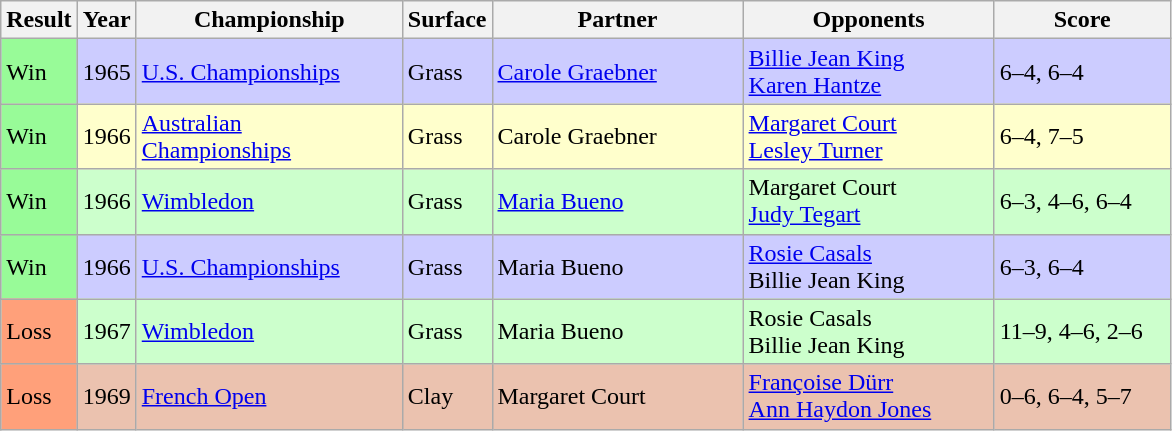<table class="sortable wikitable">
<tr>
<th style="width:40px">Result</th>
<th style="width:30px">Year</th>
<th style="width:170px">Championship</th>
<th style="width:50px">Surface</th>
<th style="width:160px">Partner</th>
<th style="width:160px">Opponents</th>
<th style="width:110px" class="unsortable">Score</th>
</tr>
<tr style="background:#ccf;">
<td style="background:#98fb98;">Win</td>
<td>1965</td>
<td><a href='#'>U.S. Championships</a></td>
<td>Grass</td>
<td> <a href='#'>Carole Graebner</a></td>
<td> <a href='#'>Billie Jean King</a> <br>  <a href='#'>Karen Hantze</a></td>
<td>6–4, 6–4</td>
</tr>
<tr style="background:#ffc;">
<td style="background:#98fb98;">Win</td>
<td>1966</td>
<td><a href='#'>Australian Championships</a></td>
<td>Grass</td>
<td> Carole Graebner</td>
<td> <a href='#'>Margaret Court</a> <br>  <a href='#'>Lesley Turner</a></td>
<td>6–4, 7–5</td>
</tr>
<tr style="background:#cfc;">
<td style="background:#98fb98;">Win</td>
<td>1966</td>
<td><a href='#'>Wimbledon</a></td>
<td>Grass</td>
<td> <a href='#'>Maria Bueno</a></td>
<td> Margaret Court <br>  <a href='#'>Judy Tegart</a></td>
<td>6–3, 4–6, 6–4</td>
</tr>
<tr style="background:#ccf;">
<td style="background:#98fb98;">Win</td>
<td>1966</td>
<td><a href='#'>U.S. Championships</a></td>
<td>Grass</td>
<td> Maria Bueno</td>
<td> <a href='#'>Rosie Casals</a> <br>  Billie Jean King</td>
<td>6–3, 6–4</td>
</tr>
<tr style="background:#cfc;">
<td style="background:#ffa07a;">Loss</td>
<td>1967</td>
<td><a href='#'>Wimbledon</a></td>
<td>Grass</td>
<td> Maria Bueno</td>
<td> Rosie Casals <br>  Billie Jean King</td>
<td>11–9, 4–6, 2–6</td>
</tr>
<tr style="background:#ebc2af;">
<td style="background:#ffa07a;">Loss</td>
<td>1969</td>
<td><a href='#'>French Open</a></td>
<td>Clay</td>
<td> Margaret Court</td>
<td> <a href='#'>Françoise Dürr</a> <br>  <a href='#'>Ann Haydon Jones</a></td>
<td>0–6, 6–4, 5–7</td>
</tr>
</table>
